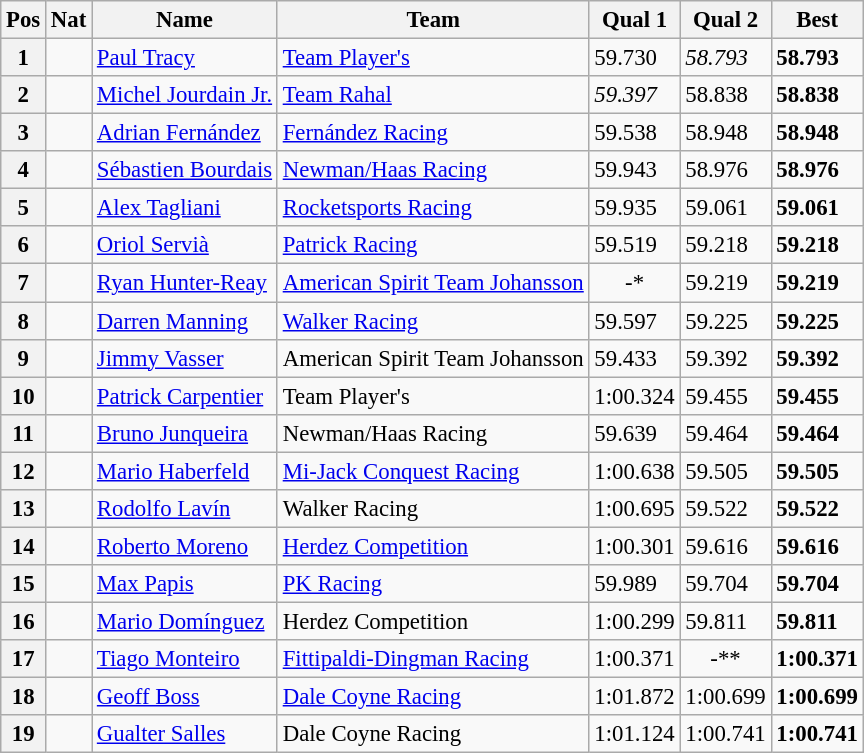<table class="wikitable" style="font-size: 95%;">
<tr>
<th>Pos</th>
<th>Nat</th>
<th>Name</th>
<th>Team</th>
<th>Qual 1</th>
<th>Qual 2</th>
<th>Best</th>
</tr>
<tr>
<th>1</th>
<td></td>
<td><a href='#'>Paul Tracy</a></td>
<td><a href='#'>Team Player's</a></td>
<td>59.730</td>
<td><em>58.793</em></td>
<td><strong>58.793</strong></td>
</tr>
<tr>
<th>2</th>
<td></td>
<td><a href='#'>Michel Jourdain Jr.</a></td>
<td><a href='#'>Team Rahal</a></td>
<td><em>59.397</em></td>
<td>58.838</td>
<td><strong>58.838</strong></td>
</tr>
<tr>
<th>3</th>
<td></td>
<td><a href='#'>Adrian Fernández</a></td>
<td><a href='#'>Fernández Racing</a></td>
<td>59.538</td>
<td>58.948</td>
<td><strong>58.948</strong></td>
</tr>
<tr>
<th>4</th>
<td></td>
<td><a href='#'>Sébastien Bourdais</a></td>
<td><a href='#'>Newman/Haas Racing</a></td>
<td>59.943</td>
<td>58.976</td>
<td><strong>58.976</strong></td>
</tr>
<tr>
<th>5</th>
<td></td>
<td><a href='#'>Alex Tagliani</a></td>
<td><a href='#'>Rocketsports Racing</a></td>
<td>59.935</td>
<td>59.061</td>
<td><strong>59.061</strong></td>
</tr>
<tr>
<th>6</th>
<td></td>
<td><a href='#'>Oriol Servià</a></td>
<td><a href='#'>Patrick Racing</a></td>
<td>59.519</td>
<td>59.218</td>
<td><strong>59.218</strong></td>
</tr>
<tr>
<th>7</th>
<td></td>
<td><a href='#'>Ryan Hunter-Reay</a></td>
<td><a href='#'>American Spirit Team Johansson</a></td>
<td align=center>-*</td>
<td>59.219</td>
<td><strong>59.219</strong></td>
</tr>
<tr>
<th>8</th>
<td></td>
<td><a href='#'>Darren Manning</a></td>
<td><a href='#'>Walker Racing</a></td>
<td>59.597</td>
<td>59.225</td>
<td><strong>59.225</strong></td>
</tr>
<tr>
<th>9</th>
<td></td>
<td><a href='#'>Jimmy Vasser</a></td>
<td>American Spirit Team Johansson</td>
<td>59.433</td>
<td>59.392</td>
<td><strong>59.392</strong></td>
</tr>
<tr>
<th>10</th>
<td></td>
<td><a href='#'>Patrick Carpentier</a></td>
<td>Team Player's</td>
<td>1:00.324</td>
<td>59.455</td>
<td><strong>59.455</strong></td>
</tr>
<tr>
<th>11</th>
<td></td>
<td><a href='#'>Bruno Junqueira</a></td>
<td>Newman/Haas Racing</td>
<td>59.639</td>
<td>59.464</td>
<td><strong>59.464</strong></td>
</tr>
<tr>
<th>12</th>
<td></td>
<td><a href='#'>Mario Haberfeld</a></td>
<td><a href='#'>Mi-Jack Conquest Racing</a></td>
<td>1:00.638</td>
<td>59.505</td>
<td><strong>59.505</strong></td>
</tr>
<tr>
<th>13</th>
<td></td>
<td><a href='#'>Rodolfo Lavín</a></td>
<td>Walker Racing</td>
<td>1:00.695</td>
<td>59.522</td>
<td><strong>59.522</strong></td>
</tr>
<tr>
<th>14</th>
<td></td>
<td><a href='#'>Roberto Moreno</a></td>
<td><a href='#'>Herdez Competition</a></td>
<td>1:00.301</td>
<td>59.616</td>
<td><strong>59.616</strong></td>
</tr>
<tr>
<th>15</th>
<td></td>
<td><a href='#'>Max Papis</a></td>
<td><a href='#'>PK Racing</a></td>
<td>59.989</td>
<td>59.704</td>
<td><strong>59.704</strong></td>
</tr>
<tr>
<th>16</th>
<td></td>
<td><a href='#'>Mario Domínguez</a></td>
<td>Herdez Competition</td>
<td>1:00.299</td>
<td>59.811</td>
<td><strong>59.811</strong></td>
</tr>
<tr>
<th>17</th>
<td></td>
<td><a href='#'>Tiago Monteiro</a></td>
<td><a href='#'>Fittipaldi-Dingman Racing</a></td>
<td>1:00.371</td>
<td align=center>-**</td>
<td><strong>1:00.371</strong></td>
</tr>
<tr>
<th>18</th>
<td></td>
<td><a href='#'>Geoff Boss</a></td>
<td><a href='#'>Dale Coyne Racing</a></td>
<td>1:01.872</td>
<td>1:00.699</td>
<td><strong>1:00.699</strong></td>
</tr>
<tr>
<th>19</th>
<td></td>
<td><a href='#'>Gualter Salles</a></td>
<td>Dale Coyne Racing</td>
<td>1:01.124</td>
<td>1:00.741</td>
<td><strong>1:00.741</strong></td>
</tr>
</table>
